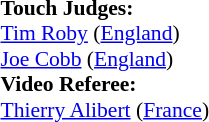<table width=100% style="font-size: 90%">
<tr>
<td><br><strong>Touch Judges:</strong>
<br><a href='#'>Tim Roby</a> (<a href='#'>England</a>)
<br><a href='#'>Joe Cobb</a> (<a href='#'>England</a>)
<br><strong>Video Referee:</strong>
<br><a href='#'>Thierry Alibert</a> (<a href='#'>France</a>)</td>
</tr>
</table>
